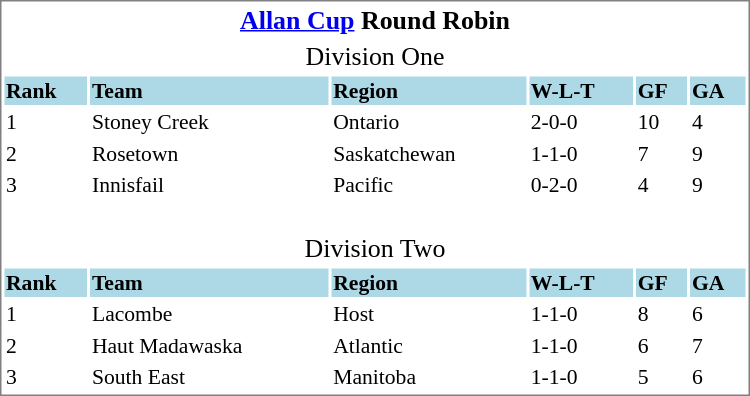<table cellpadding="0">
<tr align="left" style="vertical-align: top">
<td></td>
<td><br><table cellpadding="1" width="500px" style="font-size: 90%; border: 1px solid gray;">
<tr align="center" style="font-size: larger;">
<td colspan=6><strong><a href='#'>Allan Cup</a> Round Robin</strong></td>
</tr>
<tr align="center" style="font-size: larger;">
<td colspan=6>Division One</td>
</tr>
<tr style="background:lightblue;">
<td><strong>Rank</strong></td>
<td><strong>Team</strong></td>
<td><strong>Region</strong></td>
<td><strong>W-L-T</strong></td>
<td><strong>GF</strong></td>
<td><strong>GA</strong></td>
</tr>
<tr>
<td>1</td>
<td>Stoney Creek</td>
<td>Ontario</td>
<td>2-0-0</td>
<td>10</td>
<td>4</td>
</tr>
<tr>
<td>2</td>
<td>Rosetown</td>
<td>Saskatchewan</td>
<td>1-1-0</td>
<td>7</td>
<td>9</td>
</tr>
<tr>
<td>3</td>
<td>Innisfail</td>
<td>Pacific</td>
<td>0-2-0</td>
<td>4</td>
<td>9</td>
</tr>
<tr align="center" style="font-size: larger;">
<td colspan=6><br>Division Two</td>
</tr>
<tr style="background:lightblue;">
<td><strong>Rank</strong></td>
<td><strong>Team</strong></td>
<td><strong>Region</strong></td>
<td><strong>W-L-T</strong></td>
<td><strong>GF</strong></td>
<td><strong>GA</strong></td>
</tr>
<tr>
<td>1</td>
<td>Lacombe</td>
<td>Host</td>
<td>1-1-0</td>
<td>8</td>
<td>6</td>
</tr>
<tr>
<td>2</td>
<td>Haut Madawaska</td>
<td>Atlantic</td>
<td>1-1-0</td>
<td>6</td>
<td>7</td>
</tr>
<tr>
<td>3</td>
<td>South East</td>
<td>Manitoba</td>
<td>1-1-0</td>
<td>5</td>
<td>6</td>
</tr>
</table>
</td>
</tr>
</table>
